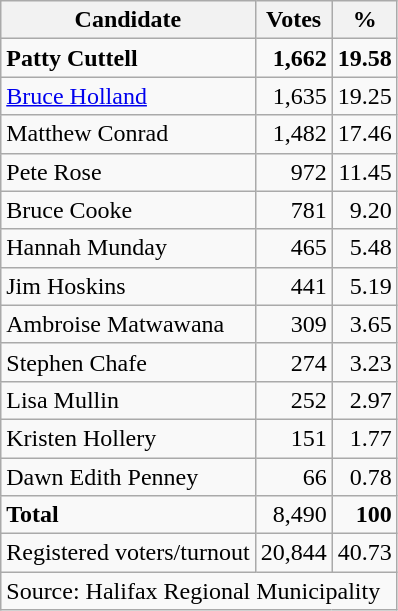<table class=wikitable style=text-align:right>
<tr>
<th>Candidate</th>
<th>Votes</th>
<th>%</th>
</tr>
<tr>
<td align=left><strong>Patty Cuttell</strong></td>
<td><strong>1,662</strong></td>
<td><strong>19.58</strong></td>
</tr>
<tr>
<td align=left><a href='#'>Bruce Holland</a></td>
<td>1,635</td>
<td>19.25</td>
</tr>
<tr>
<td align=left>Matthew Conrad</td>
<td>1,482</td>
<td>17.46</td>
</tr>
<tr>
<td align=left>Pete Rose</td>
<td>972</td>
<td>11.45</td>
</tr>
<tr>
<td align=left>Bruce Cooke</td>
<td>781</td>
<td>9.20</td>
</tr>
<tr>
<td align=left>Hannah Munday</td>
<td>465</td>
<td>5.48</td>
</tr>
<tr>
<td align=left>Jim Hoskins</td>
<td>441</td>
<td>5.19</td>
</tr>
<tr>
<td align=left>Ambroise Matwawana</td>
<td>309</td>
<td>3.65</td>
</tr>
<tr>
<td align=left>Stephen Chafe</td>
<td>274</td>
<td>3.23</td>
</tr>
<tr>
<td align=left>Lisa Mullin</td>
<td>252</td>
<td>2.97</td>
</tr>
<tr>
<td align=left>Kristen Hollery</td>
<td>151</td>
<td>1.77</td>
</tr>
<tr>
<td align=left>Dawn Edith Penney</td>
<td>66</td>
<td>0.78</td>
</tr>
<tr>
<td align=left><strong>Total</strong></td>
<td>8,490</td>
<td><strong>100</strong></td>
</tr>
<tr>
<td align=left>Registered voters/turnout</td>
<td>20,844</td>
<td>40.73</td>
</tr>
<tr>
<td align=left colspan=3>Source: Halifax Regional Municipality</td>
</tr>
</table>
